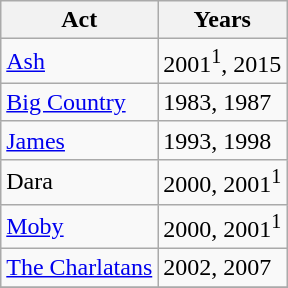<table class="wikitable">
<tr>
<th>Act</th>
<th>Years</th>
</tr>
<tr>
<td><a href='#'>Ash</a></td>
<td>2001<sup>1</sup>, 2015</td>
</tr>
<tr>
<td><a href='#'>Big Country</a></td>
<td>1983, 1987</td>
</tr>
<tr>
<td><a href='#'>James</a></td>
<td>1993, 1998</td>
</tr>
<tr>
<td>Dara</td>
<td>2000, 2001<sup>1</sup></td>
</tr>
<tr>
<td><a href='#'>Moby</a></td>
<td>2000, 2001<sup>1</sup></td>
</tr>
<tr>
<td><a href='#'>The Charlatans</a></td>
<td>2002, 2007</td>
</tr>
<tr>
</tr>
</table>
